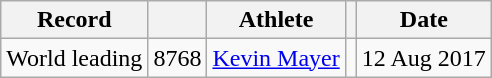<table class="wikitable">
<tr>
<th>Record</th>
<th></th>
<th>Athlete</th>
<th></th>
<th>Date</th>
</tr>
<tr>
<td>World leading</td>
<td>8768</td>
<td><a href='#'>Kevin Mayer</a></td>
<td></td>
<td align=right>12 Aug 2017</td>
</tr>
</table>
